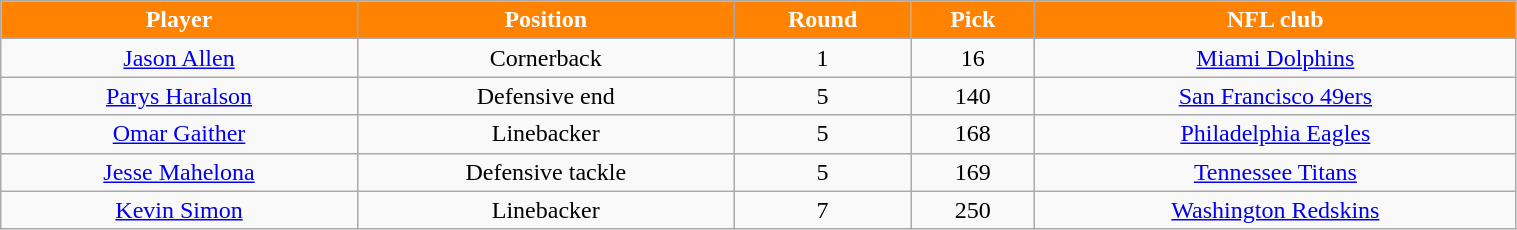<table class="wikitable" width="80%">
<tr align="center"  style="background:#FF8200;color:#FFFFFF;">
<td><strong>Player</strong></td>
<td><strong>Position</strong></td>
<td><strong>Round</strong></td>
<td><strong>Pick</strong></td>
<td><strong>NFL club</strong></td>
</tr>
<tr align="center" bgcolor="">
<td><a href='#'>Jason Allen</a></td>
<td>Cornerback</td>
<td>1</td>
<td>16</td>
<td><a href='#'>Miami Dolphins</a></td>
</tr>
<tr align="center" bgcolor="">
<td><a href='#'>Parys Haralson</a></td>
<td>Defensive end</td>
<td>5</td>
<td>140</td>
<td><a href='#'>San Francisco 49ers</a></td>
</tr>
<tr align="center" bgcolor="">
<td><a href='#'>Omar Gaither</a></td>
<td>Linebacker</td>
<td>5</td>
<td>168</td>
<td><a href='#'>Philadelphia Eagles</a></td>
</tr>
<tr align="center" bgcolor="">
<td><a href='#'>Jesse Mahelona</a></td>
<td>Defensive tackle</td>
<td>5</td>
<td>169</td>
<td><a href='#'>Tennessee Titans</a></td>
</tr>
<tr align="center" bgcolor="">
<td><a href='#'>Kevin Simon</a></td>
<td>Linebacker</td>
<td>7</td>
<td>250</td>
<td><a href='#'>Washington Redskins</a></td>
</tr>
</table>
